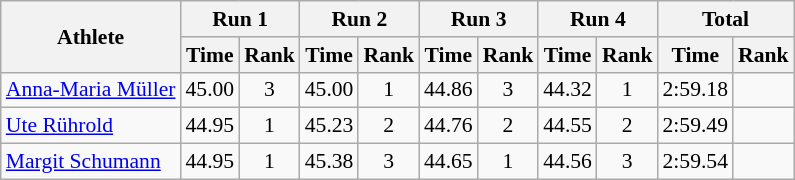<table class="wikitable" border="1" style="font-size:90%">
<tr>
<th rowspan="2">Athlete</th>
<th colspan="2">Run 1</th>
<th colspan="2">Run 2</th>
<th colspan="2">Run 3</th>
<th colspan="2">Run 4</th>
<th colspan="2">Total</th>
</tr>
<tr>
<th>Time</th>
<th>Rank</th>
<th>Time</th>
<th>Rank</th>
<th>Time</th>
<th>Rank</th>
<th>Time</th>
<th>Rank</th>
<th>Time</th>
<th>Rank</th>
</tr>
<tr>
<td><a href='#'>Anna-Maria Müller</a></td>
<td align="center">45.00</td>
<td align="center">3</td>
<td align="center">45.00</td>
<td align="center">1</td>
<td align="center">44.86</td>
<td align="center">3</td>
<td align="center">44.32</td>
<td align="center">1</td>
<td align="center">2:59.18</td>
<td align="center"></td>
</tr>
<tr>
<td><a href='#'>Ute Rührold</a></td>
<td align="center">44.95</td>
<td align="center">1</td>
<td align="center">45.23</td>
<td align="center">2</td>
<td align="center">44.76</td>
<td align="center">2</td>
<td align="center">44.55</td>
<td align="center">2</td>
<td align="center">2:59.49</td>
<td align="center"></td>
</tr>
<tr>
<td><a href='#'>Margit Schumann</a></td>
<td align="center">44.95</td>
<td align="center">1</td>
<td align="center">45.38</td>
<td align="center">3</td>
<td align="center">44.65</td>
<td align="center">1</td>
<td align="center">44.56</td>
<td align="center">3</td>
<td align="center">2:59.54</td>
<td align="center"></td>
</tr>
</table>
